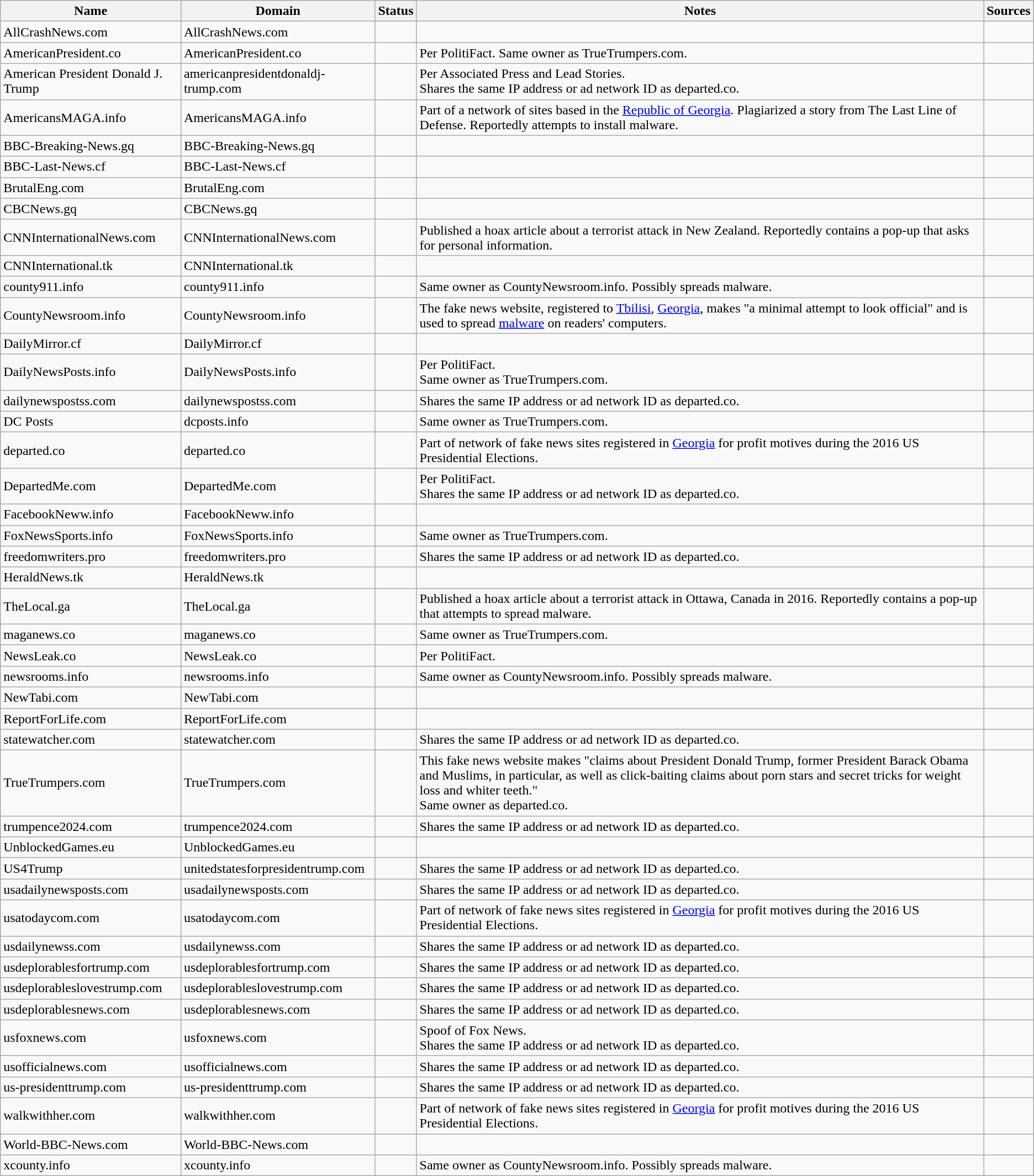<table class="wikitable sortable mw-collapsible">
<tr>
<th>Name</th>
<th>Domain</th>
<th>Status</th>
<th class="sortable">Notes</th>
<th class="unsortable">Sources</th>
</tr>
<tr>
<td>AllCrashNews.com</td>
<td>AllCrashNews.com</td>
<td></td>
<td></td>
<td></td>
</tr>
<tr>
<td>AmericanPresident.co</td>
<td>AmericanPresident.co</td>
<td></td>
<td>Per PolitiFact. Same owner as TrueTrumpers.com.</td>
<td></td>
</tr>
<tr>
<td>American President Donald J. Trump</td>
<td>americanpresidentdonaldj-trump.com</td>
<td></td>
<td>Per Associated Press and Lead Stories.<br>Shares the same IP address or ad network ID as departed.co.</td>
<td></td>
</tr>
<tr>
<td>AmericansMAGA.info</td>
<td>AmericansMAGA.info</td>
<td></td>
<td>Part of a network of sites based in the <a href='#'>Republic of Georgia</a>. Plagiarized a story from The Last Line of Defense. Reportedly attempts to install malware.</td>
<td></td>
</tr>
<tr>
<td>BBC-Breaking-News.gq</td>
<td>BBC-Breaking-News.gq</td>
<td></td>
<td></td>
<td></td>
</tr>
<tr>
<td>BBC-Last-News.cf</td>
<td>BBC-Last-News.cf</td>
<td></td>
<td></td>
<td></td>
</tr>
<tr>
<td>BrutalEng.com</td>
<td>BrutalEng.com</td>
<td></td>
<td></td>
<td></td>
</tr>
<tr>
<td>CBCNews.gq</td>
<td>CBCNews.gq</td>
<td></td>
<td></td>
<td></td>
</tr>
<tr>
<td>CNNInternationalNews.com</td>
<td>CNNInternationalNews.com</td>
<td></td>
<td>Published a hoax article about a terrorist attack in New Zealand. Reportedly contains a pop-up that asks for personal information.</td>
<td></td>
</tr>
<tr>
<td>CNNInternational.tk</td>
<td>CNNInternational.tk</td>
<td></td>
<td></td>
<td></td>
</tr>
<tr>
<td>county911.info</td>
<td>county911.info</td>
<td></td>
<td>Same owner as CountyNewsroom.info. Possibly spreads malware.</td>
<td></td>
</tr>
<tr>
<td>CountyNewsroom.info</td>
<td>CountyNewsroom.info</td>
<td></td>
<td>The fake news website, registered to <a href='#'>Tbilisi</a>, <a href='#'>Georgia</a>, makes "a minimal attempt to look official" and is used to spread <a href='#'>malware</a> on readers' computers.</td>
<td></td>
</tr>
<tr>
<td>DailyMirror.cf</td>
<td>DailyMirror.cf</td>
<td></td>
<td></td>
<td></td>
</tr>
<tr>
<td>DailyNewsPosts.info</td>
<td>DailyNewsPosts.info</td>
<td></td>
<td>Per PolitiFact.<br>Same owner as TrueTrumpers.com.</td>
<td></td>
</tr>
<tr>
<td>dailynewspostss.com</td>
<td>dailynewspostss.com</td>
<td></td>
<td>Shares the same IP address or ad network ID as departed.co.</td>
<td></td>
</tr>
<tr>
<td>DC Posts</td>
<td>dcposts.info</td>
<td></td>
<td>Same owner as TrueTrumpers.com.</td>
<td></td>
</tr>
<tr>
<td>departed.co</td>
<td>departed.co</td>
<td></td>
<td>Part of network of fake news sites registered in <a href='#'>Georgia</a> for profit motives during the 2016 US Presidential Elections.</td>
<td></td>
</tr>
<tr>
<td>DepartedMe.com</td>
<td>DepartedMe.com</td>
<td></td>
<td>Per PolitiFact.<br>Shares the same IP address or ad network ID as departed.co.</td>
<td></td>
</tr>
<tr>
<td>FacebookNeww.info</td>
<td>FacebookNeww.info</td>
<td></td>
<td></td>
<td></td>
</tr>
<tr>
<td>FoxNewsSports.info</td>
<td>FoxNewsSports.info</td>
<td></td>
<td>Same owner as TrueTrumpers.com.</td>
<td></td>
</tr>
<tr>
<td>freedomwriters.pro</td>
<td>freedomwriters.pro</td>
<td></td>
<td>Shares the same IP address or ad network ID as departed.co.</td>
<td></td>
</tr>
<tr>
<td>HeraldNews.tk</td>
<td>HeraldNews.tk</td>
<td></td>
<td></td>
<td></td>
</tr>
<tr>
<td>TheLocal.ga</td>
<td>TheLocal.ga</td>
<td></td>
<td>Published a hoax article about a terrorist attack in Ottawa, Canada in 2016. Reportedly contains a pop-up that attempts to spread malware.</td>
<td></td>
</tr>
<tr>
<td>maganews.co</td>
<td>maganews.co</td>
<td></td>
<td>Same owner as TrueTrumpers.com.</td>
<td></td>
</tr>
<tr>
<td>NewsLeak.co</td>
<td>NewsLeak.co</td>
<td></td>
<td>Per PolitiFact.</td>
<td></td>
</tr>
<tr>
<td>newsrooms.info</td>
<td>newsrooms.info</td>
<td></td>
<td>Same owner as CountyNewsroom.info. Possibly spreads malware.</td>
<td></td>
</tr>
<tr>
<td>NewTabi.com</td>
<td>NewTabi.com</td>
<td></td>
<td></td>
<td></td>
</tr>
<tr>
<td>ReportForLife.com</td>
<td>ReportForLife.com</td>
<td></td>
<td></td>
<td></td>
</tr>
<tr>
<td>statewatcher.com</td>
<td>statewatcher.com</td>
<td></td>
<td>Shares the same IP address or ad network ID as departed.co.</td>
<td></td>
</tr>
<tr>
<td>TrueTrumpers.com</td>
<td>TrueTrumpers.com</td>
<td></td>
<td>This fake news website makes "claims about President Donald Trump, former President Barack Obama and Muslims, in particular, as well as click-baiting claims about porn stars and secret tricks for weight loss and whiter teeth."<br>Same owner as departed.co.</td>
<td></td>
</tr>
<tr>
<td>trumpence2024.com</td>
<td>trumpence2024.com</td>
<td></td>
<td>Shares the same IP address or ad network ID as departed.co.</td>
<td></td>
</tr>
<tr>
<td>UnblockedGames.eu</td>
<td>UnblockedGames.eu</td>
<td></td>
<td></td>
<td></td>
</tr>
<tr>
<td>US4Trump</td>
<td>unitedstatesforpresidentrump.com</td>
<td></td>
<td>Shares the same IP address or ad network ID as departed.co.</td>
<td></td>
</tr>
<tr>
<td>usadailynewsposts.com</td>
<td>usadailynewsposts.com</td>
<td></td>
<td>Shares the same IP address or ad network ID as departed.co.</td>
<td></td>
</tr>
<tr>
<td>usatodaycom.com</td>
<td>usatodaycom.com</td>
<td></td>
<td>Part of network of fake news sites registered in <a href='#'>Georgia</a> for profit motives during the 2016 US Presidential Elections.</td>
<td></td>
</tr>
<tr>
<td>usdailynewss.com</td>
<td>usdailynewss.com</td>
<td></td>
<td>Shares the same IP address or ad network ID as departed.co.</td>
<td></td>
</tr>
<tr>
<td>usdeplorablesfortrump.com</td>
<td>usdeplorablesfortrump.com</td>
<td></td>
<td>Shares the same IP address or ad network ID as departed.co.</td>
<td></td>
</tr>
<tr>
<td>usdeplorableslovestrump.com</td>
<td>usdeplorableslovestrump.com</td>
<td></td>
<td>Shares the same IP address or ad network ID as departed.co.</td>
<td></td>
</tr>
<tr>
<td>usdeplorablesnews.com</td>
<td>usdeplorablesnews.com</td>
<td></td>
<td>Shares the same IP address or ad network ID as departed.co.</td>
<td></td>
</tr>
<tr>
<td>usfoxnews.com</td>
<td>usfoxnews.com</td>
<td></td>
<td>Spoof of Fox News.<br>Shares the same IP address or ad network ID as departed.co.</td>
<td></td>
</tr>
<tr>
<td>usofficialnews.com</td>
<td>usofficialnews.com</td>
<td></td>
<td>Shares the same IP address or ad network ID as departed.co.</td>
<td></td>
</tr>
<tr>
<td>us-presidenttrump.com</td>
<td>us-presidenttrump.com</td>
<td></td>
<td>Shares the same IP address or ad network ID as departed.co.</td>
<td></td>
</tr>
<tr>
<td>walkwithher.com</td>
<td>walkwithher.com</td>
<td></td>
<td>Part of network of fake news sites registered in <a href='#'>Georgia</a> for profit motives during the 2016 US Presidential Elections.</td>
<td></td>
</tr>
<tr>
<td>World-BBC-News.com</td>
<td>World-BBC-News.com</td>
<td></td>
<td></td>
<td></td>
</tr>
<tr>
<td>xcounty.info</td>
<td>xcounty.info</td>
<td></td>
<td>Same owner as CountyNewsroom.info. Possibly spreads malware.</td>
<td></td>
</tr>
</table>
